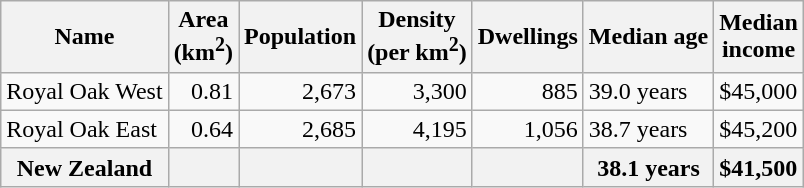<table class="wikitable">
<tr>
<th>Name</th>
<th>Area<br>(km<sup>2</sup>)</th>
<th>Population</th>
<th>Density<br>(per km<sup>2</sup>)</th>
<th>Dwellings</th>
<th>Median age</th>
<th>Median<br>income</th>
</tr>
<tr>
<td>Royal Oak West</td>
<td style="text-align:right;">0.81</td>
<td style="text-align:right;">2,673</td>
<td style="text-align:right;">3,300</td>
<td style="text-align:right;">885</td>
<td>39.0 years</td>
<td>$45,000</td>
</tr>
<tr>
<td>Royal Oak East</td>
<td style="text-align:right;">0.64</td>
<td style="text-align:right;">2,685</td>
<td style="text-align:right;">4,195</td>
<td style="text-align:right;">1,056</td>
<td>38.7 years</td>
<td>$45,200</td>
</tr>
<tr>
<th>New Zealand</th>
<th></th>
<th></th>
<th></th>
<th></th>
<th>38.1 years</th>
<th style="text-align:left;">$41,500</th>
</tr>
</table>
